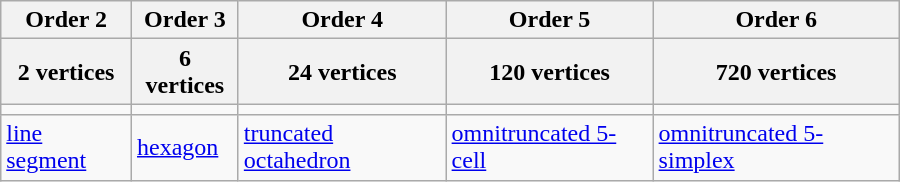<table class="wikitable" width=600>
<tr>
<th>Order 2</th>
<th>Order 3</th>
<th>Order 4</th>
<th>Order 5</th>
<th>Order 6</th>
</tr>
<tr align=center>
<th>2 vertices</th>
<th>6 vertices</th>
<th>24 vertices</th>
<th>120 vertices</th>
<th>720 vertices</th>
</tr>
<tr align=center>
<td></td>
<td></td>
<td></td>
<td></td>
<td></td>
</tr>
<tr>
<td><a href='#'>line segment</a></td>
<td><a href='#'>hexagon</a></td>
<td><a href='#'>truncated octahedron</a></td>
<td><a href='#'>omnitruncated 5-cell</a></td>
<td><a href='#'>omnitruncated 5-simplex</a></td>
</tr>
</table>
